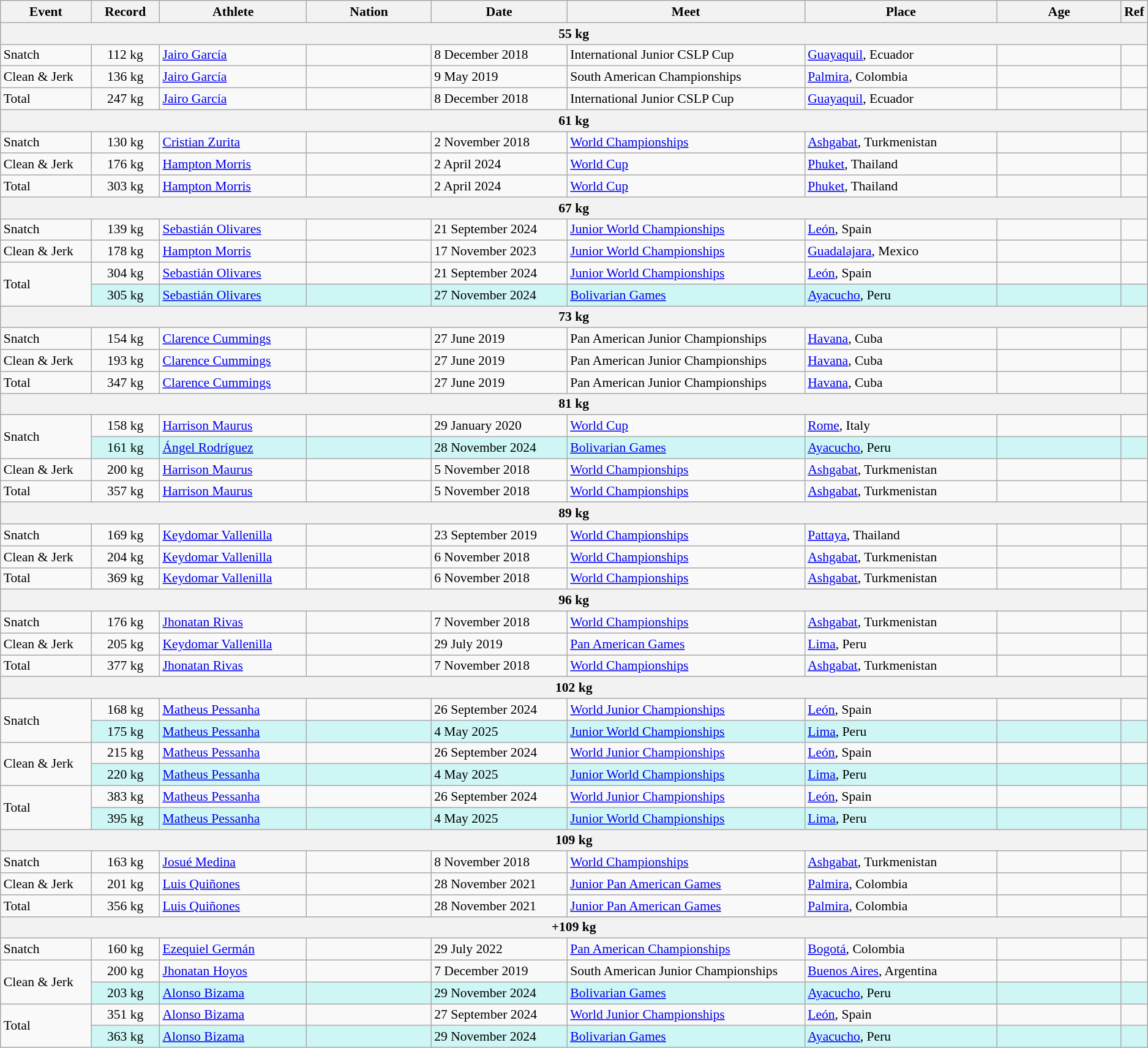<table class="wikitable" style="font-size:90%;">
<tr>
<th width=8%>Event</th>
<th width=6%>Record</th>
<th width=13%>Athlete</th>
<th width=11%>Nation</th>
<th width=12%>Date</th>
<th width=21%>Meet</th>
<th width=17%>Place</th>
<th width=11%>Age</th>
<th>Ref</th>
</tr>
<tr bgcolor="#DDDDDD">
<th colspan="9">55 kg</th>
</tr>
<tr>
<td>Snatch</td>
<td align="center">112 kg</td>
<td><a href='#'>Jairo García</a></td>
<td></td>
<td>8 December 2018</td>
<td>International Junior CSLP Cup</td>
<td><a href='#'>Guayaquil</a>, Ecuador</td>
<td></td>
<td></td>
</tr>
<tr>
<td>Clean & Jerk</td>
<td align="center">136 kg</td>
<td><a href='#'>Jairo García</a></td>
<td></td>
<td>9 May 2019</td>
<td>South American Championships</td>
<td><a href='#'>Palmira</a>, Colombia</td>
<td></td>
<td></td>
</tr>
<tr>
<td>Total</td>
<td align="center">247 kg</td>
<td><a href='#'>Jairo García</a></td>
<td></td>
<td>8 December 2018</td>
<td>International Junior CSLP Cup</td>
<td><a href='#'>Guayaquil</a>, Ecuador</td>
<td></td>
<td></td>
</tr>
<tr bgcolor="#DDDDDD">
<th colspan="9">61 kg</th>
</tr>
<tr>
<td>Snatch</td>
<td align="center">130 kg</td>
<td><a href='#'>Cristian Zurita</a></td>
<td></td>
<td>2 November 2018</td>
<td><a href='#'>World Championships</a></td>
<td><a href='#'>Ashgabat</a>, Turkmenistan</td>
<td></td>
<td></td>
</tr>
<tr>
<td>Clean & Jerk</td>
<td align=center>176 kg</td>
<td><a href='#'>Hampton Morris</a></td>
<td></td>
<td>2 April 2024</td>
<td><a href='#'>World Cup</a></td>
<td><a href='#'>Phuket</a>, Thailand</td>
<td></td>
<td></td>
</tr>
<tr>
<td>Total</td>
<td align=center>303 kg</td>
<td><a href='#'>Hampton Morris</a></td>
<td></td>
<td>2 April 2024</td>
<td><a href='#'>World Cup</a></td>
<td><a href='#'>Phuket</a>, Thailand</td>
<td></td>
<td></td>
</tr>
<tr bgcolor="#DDDDDD">
<th colspan="9">67 kg</th>
</tr>
<tr>
<td>Snatch</td>
<td align=center>139 kg</td>
<td><a href='#'>Sebastián Olivares</a></td>
<td></td>
<td>21 September 2024</td>
<td><a href='#'>Junior World Championships</a></td>
<td><a href='#'>León</a>, Spain</td>
<td></td>
<td></td>
</tr>
<tr>
<td>Clean & Jerk</td>
<td align="center">178 kg</td>
<td><a href='#'>Hampton Morris</a></td>
<td></td>
<td>17 November 2023</td>
<td><a href='#'>Junior World Championships</a></td>
<td><a href='#'>Guadalajara</a>, Mexico</td>
<td></td>
<td></td>
</tr>
<tr>
<td rowspan=2>Total</td>
<td align=center>304 kg</td>
<td><a href='#'>Sebastián Olivares</a></td>
<td></td>
<td>21 September 2024</td>
<td><a href='#'>Junior World Championships</a></td>
<td><a href='#'>León</a>, Spain</td>
<td></td>
<td></td>
</tr>
<tr bgcolor=#CEF6F5>
<td align="center">305 kg</td>
<td><a href='#'>Sebastián Olivares</a></td>
<td></td>
<td>27 November 2024</td>
<td><a href='#'>Bolivarian Games</a></td>
<td><a href='#'>Ayacucho</a>, Peru</td>
<td></td>
<td></td>
</tr>
<tr bgcolor="#DDDDDD">
<th colspan="9">73 kg</th>
</tr>
<tr>
<td>Snatch</td>
<td align="center">154 kg</td>
<td><a href='#'>Clarence Cummings</a></td>
<td></td>
<td>27 June 2019</td>
<td>Pan American Junior Championships</td>
<td><a href='#'>Havana</a>, Cuba</td>
<td></td>
<td></td>
</tr>
<tr>
<td>Clean & Jerk</td>
<td align="center">193 kg</td>
<td><a href='#'>Clarence Cummings</a></td>
<td></td>
<td>27 June 2019</td>
<td>Pan American Junior Championships</td>
<td><a href='#'>Havana</a>, Cuba</td>
<td></td>
<td></td>
</tr>
<tr>
<td>Total</td>
<td align="center">347 kg</td>
<td><a href='#'>Clarence Cummings</a></td>
<td></td>
<td>27 June 2019</td>
<td>Pan American Junior Championships</td>
<td><a href='#'>Havana</a>, Cuba</td>
<td></td>
<td></td>
</tr>
<tr bgcolor="#DDDDDD">
<th colspan="9">81 kg</th>
</tr>
<tr>
<td rowspan=2>Snatch</td>
<td align="center">158 kg</td>
<td><a href='#'>Harrison Maurus</a></td>
<td></td>
<td>29 January 2020</td>
<td><a href='#'>World Cup</a></td>
<td><a href='#'>Rome</a>, Italy</td>
<td></td>
<td></td>
</tr>
<tr bgcolor=#CEF6F5>
<td align="center">161 kg</td>
<td><a href='#'>Ángel Rodríguez</a></td>
<td></td>
<td>28 November 2024</td>
<td><a href='#'>Bolivarian Games</a></td>
<td><a href='#'>Ayacucho</a>, Peru</td>
<td></td>
<td></td>
</tr>
<tr>
<td>Clean & Jerk</td>
<td align="center">200 kg</td>
<td><a href='#'>Harrison Maurus</a></td>
<td></td>
<td>5 November 2018</td>
<td><a href='#'>World Championships</a></td>
<td><a href='#'>Ashgabat</a>, Turkmenistan</td>
<td></td>
<td></td>
</tr>
<tr>
<td>Total</td>
<td align="center">357 kg</td>
<td><a href='#'>Harrison Maurus</a></td>
<td></td>
<td>5 November 2018</td>
<td><a href='#'>World Championships</a></td>
<td><a href='#'>Ashgabat</a>, Turkmenistan</td>
<td></td>
<td></td>
</tr>
<tr bgcolor="#DDDDDD">
<th colspan="9">89 kg</th>
</tr>
<tr>
<td>Snatch</td>
<td align="center">169 kg</td>
<td><a href='#'>Keydomar Vallenilla</a></td>
<td></td>
<td>23 September 2019</td>
<td><a href='#'>World Championships</a></td>
<td><a href='#'>Pattaya</a>, Thailand</td>
<td></td>
<td></td>
</tr>
<tr>
<td>Clean & Jerk</td>
<td align="center">204 kg</td>
<td><a href='#'>Keydomar Vallenilla</a></td>
<td></td>
<td>6 November 2018</td>
<td><a href='#'>World Championships</a></td>
<td><a href='#'>Ashgabat</a>, Turkmenistan</td>
<td></td>
<td></td>
</tr>
<tr>
<td>Total</td>
<td align="center">369 kg</td>
<td><a href='#'>Keydomar Vallenilla</a></td>
<td></td>
<td>6 November 2018</td>
<td><a href='#'>World Championships</a></td>
<td><a href='#'>Ashgabat</a>, Turkmenistan</td>
<td></td>
<td></td>
</tr>
<tr bgcolor="#DDDDDD">
<th colspan="9">96 kg</th>
</tr>
<tr>
<td>Snatch</td>
<td align="center">176 kg</td>
<td><a href='#'>Jhonatan Rivas</a></td>
<td></td>
<td>7 November 2018</td>
<td><a href='#'>World Championships</a></td>
<td><a href='#'>Ashgabat</a>, Turkmenistan</td>
<td></td>
<td></td>
</tr>
<tr>
<td>Clean & Jerk</td>
<td align="center">205 kg</td>
<td><a href='#'>Keydomar Vallenilla</a></td>
<td></td>
<td>29 July 2019</td>
<td><a href='#'>Pan American Games</a></td>
<td><a href='#'>Lima</a>, Peru</td>
<td></td>
<td></td>
</tr>
<tr>
<td>Total</td>
<td align="center">377 kg</td>
<td><a href='#'>Jhonatan Rivas</a></td>
<td></td>
<td>7 November 2018</td>
<td><a href='#'>World Championships</a></td>
<td><a href='#'>Ashgabat</a>, Turkmenistan</td>
<td></td>
<td></td>
</tr>
<tr bgcolor="#DDDDDD">
<th colspan="9">102 kg</th>
</tr>
<tr>
<td rowspan=2>Snatch</td>
<td align=center>168 kg</td>
<td><a href='#'>Matheus Pessanha</a></td>
<td></td>
<td>26 September 2024</td>
<td><a href='#'>World Junior Championships</a></td>
<td><a href='#'>León</a>, Spain</td>
<td></td>
<td></td>
</tr>
<tr bgcolor=#CEF6F5>
<td align=center>175 kg</td>
<td><a href='#'>Matheus Pessanha</a></td>
<td></td>
<td>4 May 2025</td>
<td><a href='#'>Junior World Championships</a></td>
<td><a href='#'>Lima</a>, Peru</td>
<td></td>
<td></td>
</tr>
<tr>
<td rowspan=2>Clean & Jerk</td>
<td align=center>215 kg</td>
<td><a href='#'>Matheus Pessanha</a></td>
<td></td>
<td>26 September 2024</td>
<td><a href='#'>World Junior Championships</a></td>
<td><a href='#'>León</a>, Spain</td>
<td></td>
<td></td>
</tr>
<tr bgcolor=#CEF6F5>
<td align=center>220 kg</td>
<td><a href='#'>Matheus Pessanha</a></td>
<td></td>
<td>4 May 2025</td>
<td><a href='#'>Junior World Championships</a></td>
<td><a href='#'>Lima</a>, Peru</td>
<td></td>
<td></td>
</tr>
<tr>
<td rowspan=2>Total</td>
<td align=center>383 kg</td>
<td><a href='#'>Matheus Pessanha</a></td>
<td></td>
<td>26 September 2024</td>
<td><a href='#'>World Junior Championships</a></td>
<td><a href='#'>León</a>, Spain</td>
<td></td>
<td></td>
</tr>
<tr bgcolor=#CEF6F5>
<td align=center>395 kg</td>
<td><a href='#'>Matheus Pessanha</a></td>
<td></td>
<td>4 May 2025</td>
<td><a href='#'>Junior World Championships</a></td>
<td><a href='#'>Lima</a>, Peru</td>
<td></td>
<td></td>
</tr>
<tr bgcolor="#DDDDDD">
<th colspan="9">109 kg</th>
</tr>
<tr>
<td>Snatch</td>
<td align="center">163 kg</td>
<td><a href='#'>Josué Medina</a></td>
<td></td>
<td>8 November 2018</td>
<td><a href='#'>World Championships</a></td>
<td><a href='#'>Ashgabat</a>, Turkmenistan</td>
<td></td>
<td></td>
</tr>
<tr>
<td>Clean & Jerk</td>
<td align="center">201 kg</td>
<td><a href='#'>Luis Quiñones</a></td>
<td></td>
<td>28 November 2021</td>
<td><a href='#'>Junior Pan American Games</a></td>
<td><a href='#'>Palmira</a>, Colombia</td>
<td></td>
<td></td>
</tr>
<tr>
<td>Total</td>
<td align="center">356 kg</td>
<td><a href='#'>Luis Quiñones</a></td>
<td></td>
<td>28 November 2021</td>
<td><a href='#'>Junior Pan American Games</a></td>
<td><a href='#'>Palmira</a>, Colombia</td>
<td></td>
<td></td>
</tr>
<tr bgcolor="#DDDDDD">
<th colspan="9">+109 kg</th>
</tr>
<tr>
<td>Snatch</td>
<td align="center">160 kg</td>
<td><a href='#'>Ezequiel Germán</a></td>
<td></td>
<td>29 July 2022</td>
<td><a href='#'>Pan American Championships</a></td>
<td><a href='#'>Bogotá</a>, Colombia</td>
<td></td>
<td></td>
</tr>
<tr>
<td rowspan=2>Clean & Jerk</td>
<td align="center">200 kg</td>
<td><a href='#'>Jhonatan Hoyos</a></td>
<td></td>
<td>7 December 2019</td>
<td>South American Junior Championships</td>
<td><a href='#'>Buenos Aires</a>, Argentina</td>
<td></td>
<td></td>
</tr>
<tr bgcolor=#CEF6F5>
<td align="center">203 kg</td>
<td><a href='#'>Alonso Bizama</a></td>
<td></td>
<td>29 November 2024</td>
<td><a href='#'>Bolivarian Games</a></td>
<td><a href='#'>Ayacucho</a>, Peru</td>
<td></td>
<td></td>
</tr>
<tr>
<td rowspan=2>Total</td>
<td align="center">351 kg</td>
<td><a href='#'>Alonso Bizama</a></td>
<td></td>
<td>27 September 2024</td>
<td><a href='#'>World Junior Championships</a></td>
<td><a href='#'>León</a>, Spain</td>
<td></td>
<td></td>
</tr>
<tr bgcolor=#CEF6F5>
<td align="center">363 kg</td>
<td><a href='#'>Alonso Bizama</a></td>
<td></td>
<td>29 November 2024</td>
<td><a href='#'>Bolivarian Games</a></td>
<td><a href='#'>Ayacucho</a>, Peru</td>
<td></td>
<td></td>
</tr>
</table>
